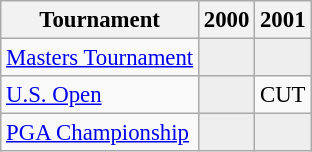<table class="wikitable" style="font-size:95%;text-align:center;">
<tr>
<th>Tournament</th>
<th>2000</th>
<th>2001</th>
</tr>
<tr>
<td align=left><a href='#'>Masters Tournament</a></td>
<td style="background:#eeeeee;"></td>
<td style="background:#eeeeee;"></td>
</tr>
<tr>
<td align=left><a href='#'>U.S. Open</a></td>
<td style="background:#eeeeee;"></td>
<td>CUT</td>
</tr>
<tr>
<td align=left><a href='#'>PGA Championship</a></td>
<td style="background:#eeeeee;"></td>
<td style="background:#eeeeee;"></td>
</tr>
</table>
